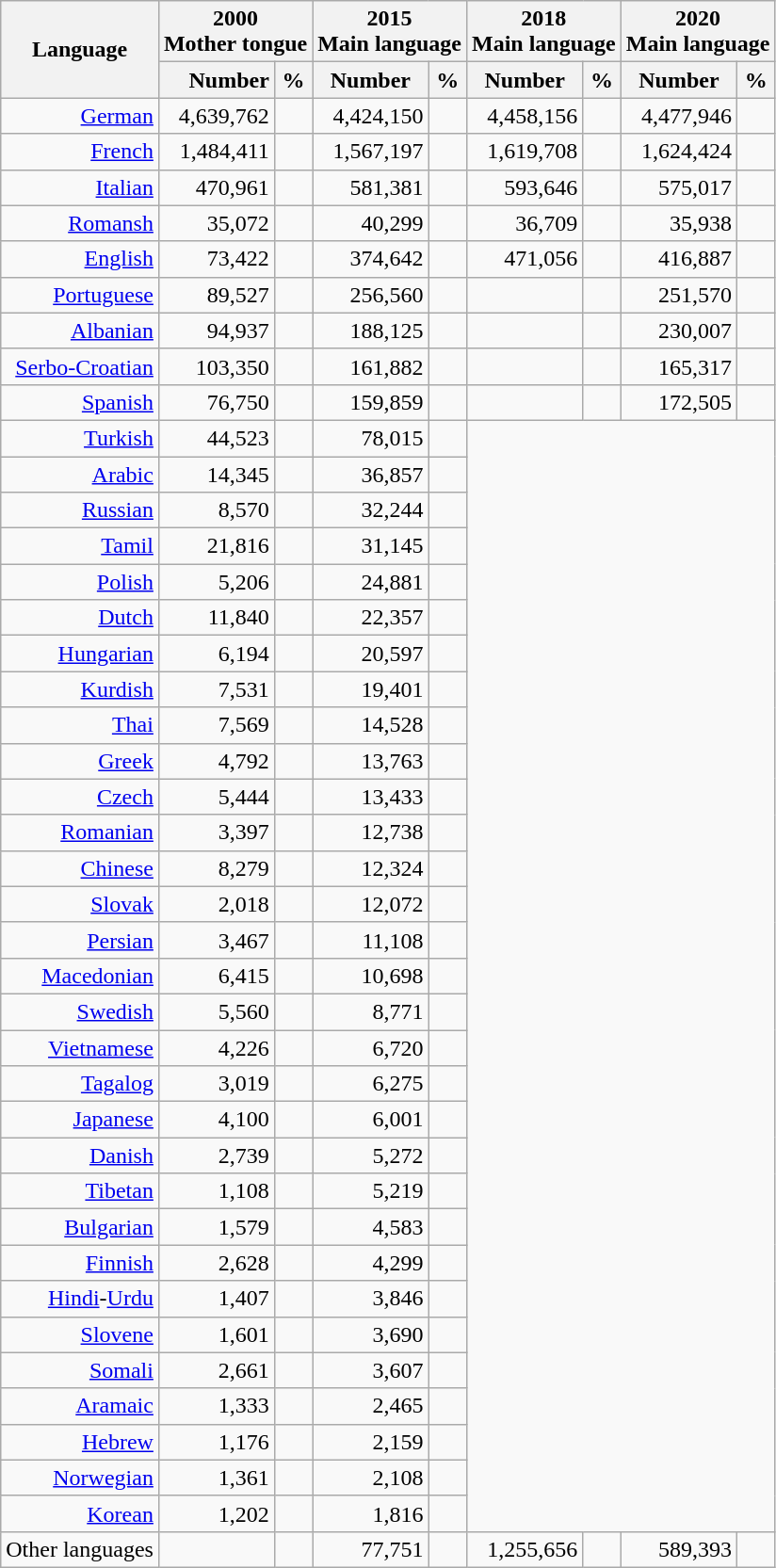<table class="wikitable" style="text-align:right">
<tr>
<th rowspan="2">Language</th>
<th colspan="2">2000<br>Mother tongue</th>
<th colspan="2">2015<br>Main language</th>
<th colspan="2">2018<br>Main language</th>
<th colspan="2">2020<br>Main language</th>
</tr>
<tr>
<th style="text-align:right">Number</th>
<th>%</th>
<th>Number</th>
<th>%</th>
<th>Number</th>
<th>%</th>
<th>Number</th>
<th>%</th>
</tr>
<tr>
<td><a href='#'>German</a></td>
<td>4,639,762</td>
<td></td>
<td>4,424,150</td>
<td></td>
<td>4,458,156</td>
<td></td>
<td>4,477,946</td>
<td></td>
</tr>
<tr>
<td><a href='#'>French</a></td>
<td>1,484,411</td>
<td></td>
<td>1,567,197</td>
<td></td>
<td>1,619,708</td>
<td></td>
<td>1,624,424</td>
<td></td>
</tr>
<tr>
<td><a href='#'>Italian</a></td>
<td>470,961</td>
<td></td>
<td>581,381</td>
<td></td>
<td>593,646</td>
<td></td>
<td>575,017</td>
<td></td>
</tr>
<tr>
<td><a href='#'>Romansh</a></td>
<td>35,072</td>
<td></td>
<td>40,299</td>
<td></td>
<td>36,709</td>
<td></td>
<td>35,938</td>
<td></td>
</tr>
<tr>
<td><a href='#'>English</a></td>
<td>73,422</td>
<td></td>
<td>374,642</td>
<td></td>
<td>471,056</td>
<td></td>
<td>416,887</td>
<td></td>
</tr>
<tr>
<td><a href='#'>Portuguese</a></td>
<td>89,527</td>
<td></td>
<td>256,560</td>
<td></td>
<td></td>
<td></td>
<td>251,570</td>
<td></td>
</tr>
<tr>
<td><a href='#'>Albanian</a></td>
<td>94,937</td>
<td></td>
<td>188,125</td>
<td></td>
<td></td>
<td></td>
<td>230,007</td>
<td></td>
</tr>
<tr>
<td><a href='#'>Serbo-Croatian</a></td>
<td>103,350</td>
<td></td>
<td>161,882</td>
<td></td>
<td></td>
<td></td>
<td>165,317</td>
<td></td>
</tr>
<tr>
<td><a href='#'>Spanish</a></td>
<td>76,750</td>
<td></td>
<td>159,859</td>
<td></td>
<td></td>
<td></td>
<td>172,505</td>
<td></td>
</tr>
<tr>
<td><a href='#'>Turkish</a></td>
<td>44,523</td>
<td></td>
<td>78,015</td>
<td></td>
</tr>
<tr>
<td><a href='#'>Arabic</a></td>
<td>14,345</td>
<td></td>
<td>36,857</td>
<td></td>
</tr>
<tr>
<td><a href='#'>Russian</a></td>
<td>8,570</td>
<td></td>
<td>32,244</td>
<td></td>
</tr>
<tr>
<td><a href='#'>Tamil</a></td>
<td>21,816</td>
<td></td>
<td>31,145</td>
<td></td>
</tr>
<tr>
<td><a href='#'>Polish</a></td>
<td>5,206</td>
<td></td>
<td>24,881</td>
<td></td>
</tr>
<tr>
<td><a href='#'>Dutch</a></td>
<td>11,840</td>
<td></td>
<td>22,357</td>
<td></td>
</tr>
<tr>
<td><a href='#'>Hungarian</a></td>
<td>6,194</td>
<td></td>
<td>20,597</td>
<td></td>
</tr>
<tr>
<td><a href='#'>Kurdish</a></td>
<td>7,531</td>
<td></td>
<td>19,401</td>
<td></td>
</tr>
<tr>
<td><a href='#'>Thai</a></td>
<td>7,569</td>
<td></td>
<td>14,528</td>
<td></td>
</tr>
<tr>
<td><a href='#'>Greek</a></td>
<td>4,792</td>
<td></td>
<td>13,763</td>
<td></td>
</tr>
<tr>
<td><a href='#'>Czech</a></td>
<td>5,444</td>
<td></td>
<td>13,433</td>
<td></td>
</tr>
<tr>
<td><a href='#'>Romanian</a></td>
<td>3,397</td>
<td></td>
<td>12,738</td>
<td></td>
</tr>
<tr>
<td><a href='#'>Chinese</a></td>
<td>8,279</td>
<td></td>
<td>12,324</td>
<td></td>
</tr>
<tr>
<td><a href='#'>Slovak</a></td>
<td>2,018</td>
<td></td>
<td>12,072</td>
<td></td>
</tr>
<tr>
<td><a href='#'>Persian</a></td>
<td>3,467</td>
<td></td>
<td>11,108</td>
<td></td>
</tr>
<tr>
<td><a href='#'>Macedonian</a></td>
<td>6,415</td>
<td></td>
<td>10,698</td>
<td></td>
</tr>
<tr>
<td><a href='#'>Swedish</a></td>
<td>5,560</td>
<td></td>
<td>8,771</td>
<td></td>
</tr>
<tr>
<td><a href='#'>Vietnamese</a></td>
<td>4,226</td>
<td></td>
<td>6,720</td>
<td></td>
</tr>
<tr>
<td><a href='#'>Tagalog</a></td>
<td>3,019</td>
<td></td>
<td>6,275</td>
<td></td>
</tr>
<tr>
<td><a href='#'>Japanese</a></td>
<td>4,100</td>
<td></td>
<td>6,001</td>
<td></td>
</tr>
<tr>
<td><a href='#'>Danish</a></td>
<td>2,739</td>
<td></td>
<td>5,272</td>
<td></td>
</tr>
<tr>
<td><a href='#'>Tibetan</a></td>
<td>1,108</td>
<td></td>
<td>5,219</td>
<td></td>
</tr>
<tr>
<td><a href='#'>Bulgarian</a></td>
<td>1,579</td>
<td></td>
<td>4,583</td>
<td></td>
</tr>
<tr>
<td><a href='#'>Finnish</a></td>
<td>2,628</td>
<td></td>
<td>4,299</td>
<td></td>
</tr>
<tr>
<td><a href='#'>Hindi</a>-<a href='#'>Urdu</a></td>
<td>1,407</td>
<td></td>
<td>3,846</td>
<td></td>
</tr>
<tr>
<td><a href='#'>Slovene</a></td>
<td>1,601</td>
<td></td>
<td>3,690</td>
<td></td>
</tr>
<tr>
<td><a href='#'>Somali</a></td>
<td>2,661</td>
<td></td>
<td>3,607</td>
<td></td>
</tr>
<tr>
<td><a href='#'>Aramaic</a></td>
<td>1,333</td>
<td></td>
<td>2,465</td>
<td></td>
</tr>
<tr>
<td><a href='#'>Hebrew</a></td>
<td>1,176</td>
<td></td>
<td>2,159</td>
<td></td>
</tr>
<tr>
<td><a href='#'>Norwegian</a></td>
<td>1,361</td>
<td></td>
<td>2,108</td>
<td></td>
</tr>
<tr>
<td><a href='#'>Korean</a></td>
<td>1,202</td>
<td></td>
<td>1,816</td>
<td></td>
</tr>
<tr>
<td>Other languages</td>
<td></td>
<td></td>
<td>77,751</td>
<td></td>
<td>1,255,656</td>
<td></td>
<td>589,393</td>
<td></td>
</tr>
</table>
